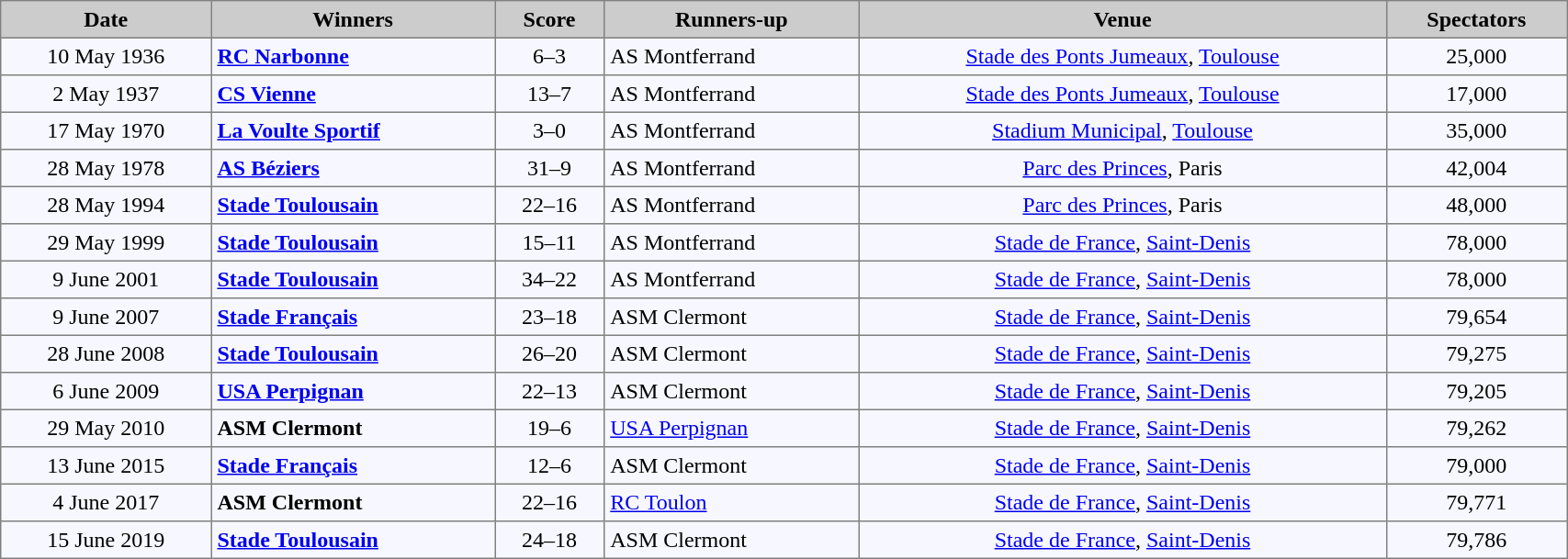<table bgcolor="#f7f8ff" cellpadding="4" width="90%" cellspacing="0" border="1" style="font-size: 100%; border: grey solid 1px; border-collapse: collapse;">
<tr bgcolor="#CCCCCC">
<td align=center><strong>Date</strong></td>
<td align=center><strong>Winners</strong></td>
<td align=center><strong>Score</strong></td>
<td align=center><strong>Runners-up</strong></td>
<td align=center><strong>Venue</strong></td>
<td align=center><strong>Spectators</strong></td>
</tr>
<tr>
<td align=center>10 May 1936</td>
<td><strong><a href='#'>RC Narbonne</a></strong></td>
<td align=center>6–3</td>
<td>AS Montferrand</td>
<td align=center><a href='#'>Stade des Ponts Jumeaux</a>, <a href='#'>Toulouse</a></td>
<td align=center>25,000</td>
</tr>
<tr>
<td align=center>2 May 1937</td>
<td><strong><a href='#'>CS Vienne</a></strong></td>
<td align=center>13–7</td>
<td>AS Montferrand</td>
<td align=center><a href='#'>Stade des Ponts Jumeaux</a>, <a href='#'>Toulouse</a></td>
<td align=center>17,000</td>
</tr>
<tr>
<td align=center>17 May 1970</td>
<td><strong><a href='#'>La Voulte Sportif</a></strong></td>
<td align=center>3–0</td>
<td>AS Montferrand</td>
<td align=center><a href='#'>Stadium Municipal</a>, <a href='#'>Toulouse</a></td>
<td align=center>35,000</td>
</tr>
<tr>
<td align=center>28 May 1978</td>
<td><strong><a href='#'>AS Béziers</a></strong></td>
<td align=center>31–9</td>
<td>AS Montferrand</td>
<td align=center><a href='#'>Parc des Princes</a>, Paris</td>
<td align=center>42,004</td>
</tr>
<tr>
<td align=center>28 May 1994</td>
<td><strong><a href='#'>Stade Toulousain</a></strong></td>
<td align=center>22–16</td>
<td>AS Montferrand</td>
<td align=center><a href='#'>Parc des Princes</a>, Paris</td>
<td align=center>48,000</td>
</tr>
<tr>
<td align=center>29 May 1999</td>
<td><strong><a href='#'>Stade Toulousain</a></strong></td>
<td align=center>15–11</td>
<td>AS Montferrand</td>
<td align=center><a href='#'>Stade de France</a>, <a href='#'>Saint-Denis</a></td>
<td align=center>78,000</td>
</tr>
<tr>
<td align=center>9 June 2001</td>
<td><strong><a href='#'>Stade Toulousain</a></strong></td>
<td align=center>34–22</td>
<td>AS Montferrand</td>
<td align=center><a href='#'>Stade de France</a>, <a href='#'>Saint-Denis</a></td>
<td align=center>78,000</td>
</tr>
<tr>
<td align=center>9 June 2007</td>
<td><strong><a href='#'>Stade Français</a></strong></td>
<td align=center>23–18</td>
<td>ASM Clermont</td>
<td align=center><a href='#'>Stade de France</a>, <a href='#'>Saint-Denis</a></td>
<td align=center>79,654</td>
</tr>
<tr>
<td align=center>28 June 2008</td>
<td><strong><a href='#'>Stade Toulousain</a></strong></td>
<td align=center>26–20</td>
<td>ASM Clermont</td>
<td align=center><a href='#'>Stade de France</a>, <a href='#'>Saint-Denis</a></td>
<td align=center>79,275</td>
</tr>
<tr>
<td align=center>6 June 2009</td>
<td><strong><a href='#'>USA Perpignan</a></strong></td>
<td align=center>22–13</td>
<td>ASM Clermont</td>
<td align=center><a href='#'>Stade de France</a>, <a href='#'>Saint-Denis</a></td>
<td align=center>79,205</td>
</tr>
<tr>
<td align=center>29 May 2010</td>
<td><strong>ASM Clermont</strong></td>
<td align=center>19–6</td>
<td><a href='#'>USA Perpignan</a></td>
<td align=center><a href='#'>Stade de France</a>, <a href='#'>Saint-Denis</a></td>
<td align=center>79,262</td>
</tr>
<tr>
<td align=center>13 June 2015</td>
<td><strong><a href='#'>Stade Français</a></strong></td>
<td align=center>12–6</td>
<td>ASM Clermont</td>
<td align=center><a href='#'>Stade de France</a>, <a href='#'>Saint-Denis</a></td>
<td align=center>79,000</td>
</tr>
<tr>
<td align=center>4 June 2017</td>
<td><strong>ASM Clermont</strong></td>
<td align=center>22–16</td>
<td><a href='#'>RC Toulon</a></td>
<td align=center><a href='#'>Stade de France</a>, <a href='#'>Saint-Denis</a></td>
<td align=center>79,771</td>
</tr>
<tr>
<td align=center>15 June 2019</td>
<td><strong><a href='#'>Stade Toulousain</a></strong></td>
<td align=center>24–18</td>
<td>ASM Clermont</td>
<td align=center><a href='#'>Stade de France</a>, <a href='#'>Saint-Denis</a></td>
<td align=center>79,786</td>
</tr>
</table>
